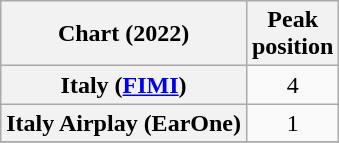<table class="wikitable sortable plainrowheaders" style="text-align:center;">
<tr>
<th>Chart (2022)</th>
<th>Peak<br>position</th>
</tr>
<tr>
<th scope="row">Italy (<a href='#'>FIMI</a>)</th>
<td>4</td>
</tr>
<tr>
<th scope="row">Italy Airplay (EarOne)</th>
<td>1</td>
</tr>
<tr>
</tr>
</table>
